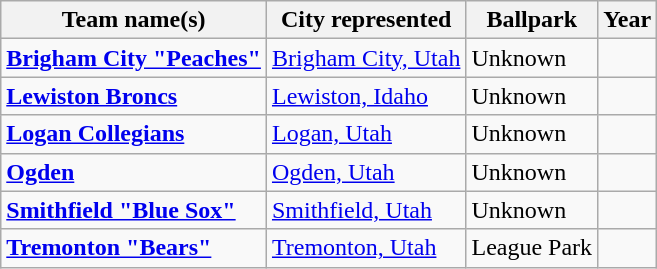<table class="wikitable">
<tr>
<th>Team name(s)</th>
<th>City represented</th>
<th>Ballpark</th>
<th>Year</th>
</tr>
<tr>
<td><strong><a href='#'>Brigham City "Peaches"</a></strong></td>
<td><a href='#'>Brigham City, Utah</a></td>
<td>Unknown</td>
<td></td>
</tr>
<tr>
<td><strong><a href='#'>Lewiston Broncs</a></strong></td>
<td><a href='#'>Lewiston, Idaho</a></td>
<td>Unknown</td>
<td></td>
</tr>
<tr>
<td><strong><a href='#'>Logan Collegians</a></strong></td>
<td><a href='#'>Logan, Utah</a></td>
<td>Unknown</td>
<td></td>
</tr>
<tr>
<td><strong><a href='#'>Ogden</a></strong></td>
<td><a href='#'>Ogden, Utah</a></td>
<td>Unknown</td>
<td></td>
</tr>
<tr>
<td><strong><a href='#'>Smithfield "Blue Sox"</a></strong></td>
<td><a href='#'>Smithfield, Utah</a></td>
<td>Unknown</td>
<td></td>
</tr>
<tr>
<td><strong><a href='#'>Tremonton "Bears"</a></strong></td>
<td><a href='#'>Tremonton, Utah</a></td>
<td>League Park</td>
<td></td>
</tr>
</table>
